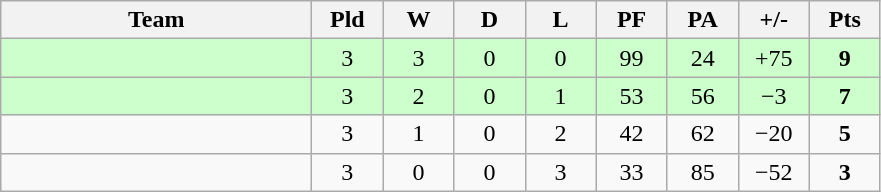<table class="wikitable" style="text-align: center;">
<tr>
<th width="200">Team</th>
<th width="40">Pld</th>
<th width="40">W</th>
<th width="40">D</th>
<th width="40">L</th>
<th width="40">PF</th>
<th width="40">PA</th>
<th width="40">+/-</th>
<th width="40">Pts</th>
</tr>
<tr style="background-color:#ccffcc">
<td style="text-align:left;"></td>
<td>3</td>
<td>3</td>
<td>0</td>
<td>0</td>
<td>99</td>
<td>24</td>
<td>+75</td>
<td><strong>9</strong></td>
</tr>
<tr style="background-color:#ccffcc">
<td style="text-align:left;"></td>
<td>3</td>
<td>2</td>
<td>0</td>
<td>1</td>
<td>53</td>
<td>56</td>
<td>−3</td>
<td><strong>7</strong></td>
</tr>
<tr>
<td style="text-align:left;"></td>
<td>3</td>
<td>1</td>
<td>0</td>
<td>2</td>
<td>42</td>
<td>62</td>
<td>−20</td>
<td><strong>5</strong></td>
</tr>
<tr>
<td style="text-align:left;"></td>
<td>3</td>
<td>0</td>
<td>0</td>
<td>3</td>
<td>33</td>
<td>85</td>
<td>−52</td>
<td><strong>3</strong></td>
</tr>
</table>
